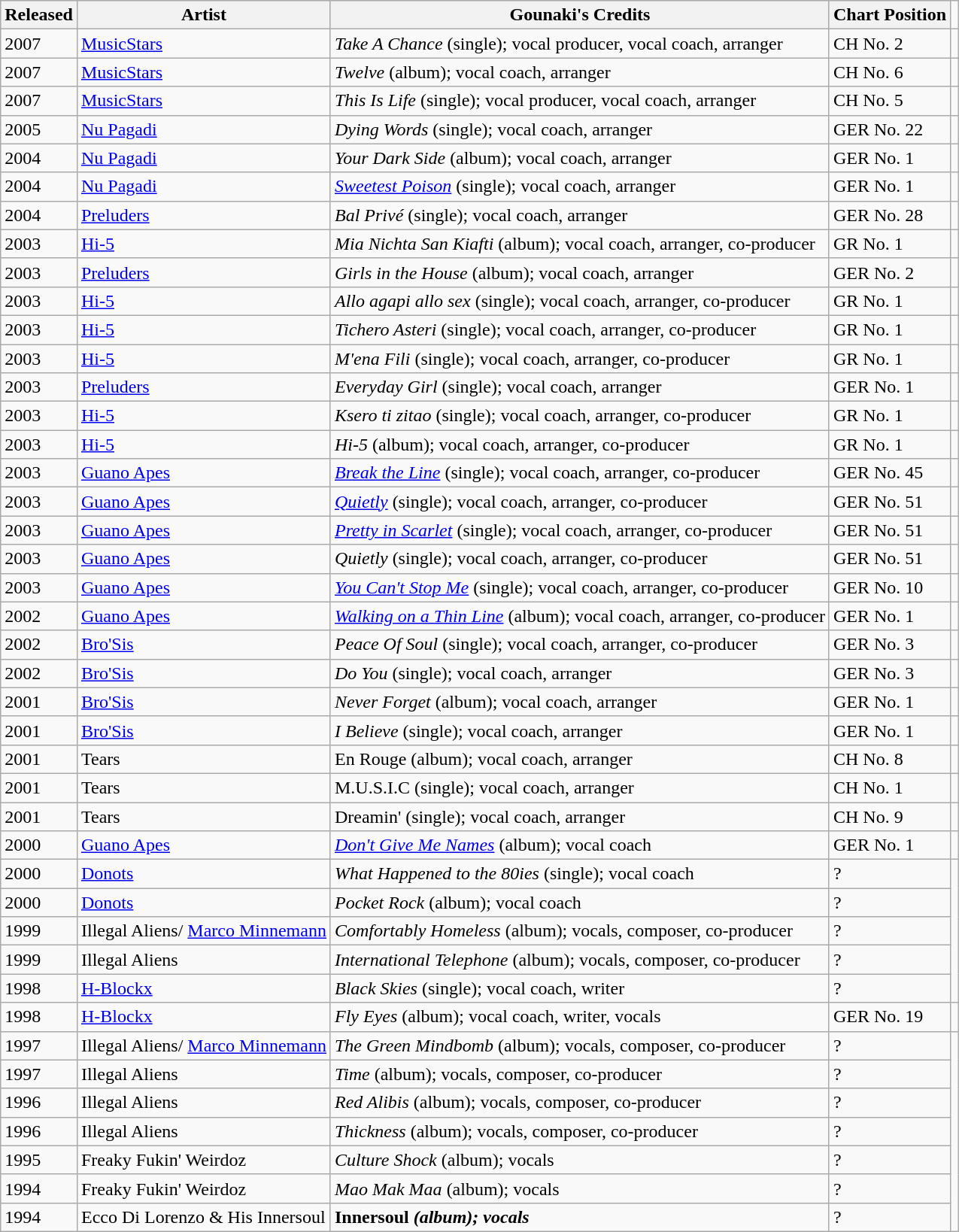<table class="wikitable"|>
<tr bgcolor=#dddddd>
<th>Released</th>
<th>Artist</th>
<th>Gounaki's Credits</th>
<th>Chart Position</th>
</tr>
<tr>
<td>2007</td>
<td><a href='#'>MusicStars</a></td>
<td><em>Take A Chance</em> (single); vocal producer, vocal coach, arranger</td>
<td>CH No. 2</td>
<td></td>
</tr>
<tr>
<td>2007</td>
<td><a href='#'>MusicStars</a></td>
<td><em>Twelve</em> (album); vocal coach, arranger</td>
<td>CH No. 6</td>
<td></td>
</tr>
<tr>
<td>2007</td>
<td><a href='#'>MusicStars</a></td>
<td><em>This Is Life</em> (single); vocal producer, vocal coach, arranger</td>
<td>CH No. 5</td>
<td></td>
</tr>
<tr>
<td>2005</td>
<td><a href='#'>Nu Pagadi</a></td>
<td><em>Dying Words </em> (single); vocal coach, arranger</td>
<td>GER No. 22</td>
<td></td>
</tr>
<tr>
<td>2004</td>
<td><a href='#'>Nu Pagadi</a></td>
<td><em> Your Dark Side </em> (album); vocal coach, arranger</td>
<td>GER No. 1</td>
<td></td>
</tr>
<tr>
<td>2004</td>
<td><a href='#'>Nu Pagadi</a></td>
<td><em> <a href='#'>Sweetest Poison</a> </em> (single); vocal coach, arranger</td>
<td>GER No. 1</td>
<td></td>
</tr>
<tr>
<td>2004</td>
<td><a href='#'>Preluders</a></td>
<td><em> Bal Privé </em> (single); vocal coach, arranger</td>
<td>GER No. 28</td>
<td></td>
</tr>
<tr>
<td>2003</td>
<td><a href='#'>Hi-5</a></td>
<td><em> Mia Nichta San Kiafti </em> (album); vocal coach, arranger, co-producer</td>
<td>GR No. 1</td>
<td></td>
</tr>
<tr>
<td>2003</td>
<td><a href='#'>Preluders</a></td>
<td><em> Girls in the House </em> (album); vocal coach, arranger</td>
<td>GER No. 2</td>
<td></td>
</tr>
<tr>
<td>2003</td>
<td><a href='#'>Hi-5</a></td>
<td><em> Allo agapi allo sex</em> (single); vocal coach, arranger, co-producer</td>
<td>GR No. 1</td>
<td></td>
</tr>
<tr>
<td>2003</td>
<td><a href='#'>Hi-5</a></td>
<td><em> Tichero Asteri</em> (single); vocal coach, arranger, co-producer</td>
<td>GR No. 1</td>
<td></td>
</tr>
<tr>
<td>2003</td>
<td><a href='#'>Hi-5</a></td>
<td><em> M'ena Fili</em> (single); vocal coach, arranger, co-producer</td>
<td>GR No. 1</td>
<td></td>
</tr>
<tr>
<td>2003</td>
<td><a href='#'>Preluders</a></td>
<td><em> Everyday Girl </em> (single); vocal coach, arranger</td>
<td>GER No. 1</td>
<td></td>
</tr>
<tr>
<td>2003</td>
<td><a href='#'>Hi-5</a></td>
<td><em> Ksero ti zitao </em> (single); vocal coach, arranger, co-producer</td>
<td>GR No. 1</td>
<td></td>
</tr>
<tr>
<td>2003</td>
<td><a href='#'>Hi-5</a></td>
<td><em> Hi-5 </em> (album); vocal coach, arranger, co-producer</td>
<td>GR No. 1</td>
<td></td>
</tr>
<tr>
<td>2003</td>
<td><a href='#'>Guano Apes</a></td>
<td><em> <a href='#'>Break the Line</a> </em> (single); vocal coach, arranger, co-producer</td>
<td>GER No. 45</td>
<td></td>
</tr>
<tr>
<td>2003</td>
<td><a href='#'>Guano Apes</a></td>
<td><em> <a href='#'>Quietly</a> </em> (single); vocal coach, arranger, co-producer</td>
<td>GER No. 51</td>
<td></td>
</tr>
<tr>
<td>2003</td>
<td><a href='#'>Guano Apes</a></td>
<td><em> <a href='#'>Pretty in Scarlet</a> </em> (single); vocal coach, arranger, co-producer</td>
<td>GER No. 51</td>
<td></td>
</tr>
<tr>
<td>2003</td>
<td><a href='#'>Guano Apes</a></td>
<td><em> Quietly </em> (single); vocal coach, arranger, co-producer</td>
<td>GER No. 51</td>
<td></td>
</tr>
<tr>
<td>2003</td>
<td><a href='#'>Guano Apes</a></td>
<td><em> <a href='#'>You Can't Stop Me</a> </em> (single); vocal coach, arranger, co-producer</td>
<td>GER No. 10</td>
<td></td>
</tr>
<tr>
<td>2002</td>
<td><a href='#'>Guano Apes</a></td>
<td><em> <a href='#'>Walking on a Thin Line</a> </em> (album); vocal coach, arranger, co-producer</td>
<td>GER No. 1</td>
<td></td>
</tr>
<tr>
<td>2002</td>
<td><a href='#'>Bro'Sis</a></td>
<td><em> Peace Of Soul </em> (single); vocal coach, arranger, co-producer</td>
<td>GER No. 3</td>
<td></td>
</tr>
<tr>
<td>2002</td>
<td><a href='#'>Bro'Sis</a></td>
<td><em> Do You </em> (single); vocal coach, arranger</td>
<td>GER No. 3</td>
<td></td>
</tr>
<tr>
<td>2001</td>
<td><a href='#'>Bro'Sis</a></td>
<td><em> Never Forget </em> (album); vocal coach, arranger</td>
<td>GER No. 1</td>
<td></td>
</tr>
<tr>
<td>2001</td>
<td><a href='#'>Bro'Sis</a></td>
<td><em> I Believe </em> (single); vocal coach, arranger</td>
<td>GER No. 1</td>
<td></td>
</tr>
<tr>
<td>2001</td>
<td>Tears</td>
<td>En Rouge (album); vocal coach, arranger</td>
<td>CH No. 8</td>
<td></td>
</tr>
<tr>
<td>2001</td>
<td>Tears</td>
<td>M.U.S.I.C (single); vocal coach, arranger</td>
<td>CH No. 1</td>
<td></td>
</tr>
<tr>
<td>2001</td>
<td>Tears</td>
<td>Dreamin' (single); vocal coach, arranger</td>
<td>CH No. 9</td>
<td></td>
</tr>
<tr>
<td>2000</td>
<td><a href='#'>Guano Apes</a></td>
<td><em><a href='#'>Don't Give Me Names</a></em> (album); vocal coach</td>
<td>GER No. 1</td>
<td></td>
</tr>
<tr>
<td>2000</td>
<td><a href='#'>Donots</a></td>
<td><em> What Happened to the 80ies </em> (single); vocal coach</td>
<td>?</td>
</tr>
<tr>
<td>2000</td>
<td><a href='#'>Donots</a></td>
<td><em> Pocket Rock </em> (album); vocal coach</td>
<td>?</td>
</tr>
<tr>
<td>1999</td>
<td>Illegal Aliens/ <a href='#'>Marco Minnemann</a></td>
<td><em>Comfortably Homeless</em> (album); vocals, composer, co-producer</td>
<td>?</td>
</tr>
<tr>
<td>1999</td>
<td>Illegal Aliens</td>
<td><em>International Telephone</em> (album); vocals, composer, co-producer</td>
<td>?</td>
</tr>
<tr>
<td>1998</td>
<td><a href='#'>H-Blockx</a></td>
<td><em>Black Skies</em> (single); vocal coach, writer</td>
<td>?</td>
</tr>
<tr>
<td>1998</td>
<td><a href='#'>H-Blockx</a></td>
<td><em>Fly Eyes</em> (album); vocal coach, writer, vocals</td>
<td>GER No. 19</td>
<td></td>
</tr>
<tr>
<td>1997</td>
<td>Illegal Aliens/ <a href='#'>Marco Minnemann</a></td>
<td><em>The Green Mindbomb</em> (album); vocals, composer, co-producer</td>
<td>?</td>
</tr>
<tr>
<td>1997</td>
<td>Illegal Aliens</td>
<td><em>Time</em> (album); vocals, composer, co-producer</td>
<td>?</td>
</tr>
<tr>
<td>1996</td>
<td>Illegal Aliens</td>
<td><em>Red Alibis</em> (album); vocals, composer, co-producer</td>
<td>?</td>
</tr>
<tr>
<td>1996</td>
<td>Illegal Aliens</td>
<td><em>Thickness</em> (album); vocals, composer, co-producer</td>
<td>?</td>
</tr>
<tr>
<td>1995</td>
<td>Freaky Fukin' Weirdoz</td>
<td><em>Culture Shock</em> (album); vocals</td>
<td>?</td>
</tr>
<tr>
<td>1994</td>
<td>Freaky Fukin' Weirdoz</td>
<td><em>Mao Mak Maa</em> (album); vocals</td>
<td>?</td>
</tr>
<tr>
<td>1994</td>
<td>Ecco Di Lorenzo & His Innersoul</td>
<td><strong>Innersoul<em> (album); vocals</td>
<td>?</td>
</tr>
</table>
